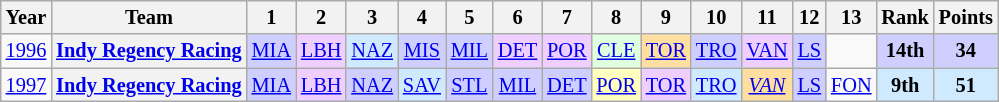<table class="wikitable" style="text-align:center; font-size:85%">
<tr>
<th>Year</th>
<th>Team</th>
<th>1</th>
<th>2</th>
<th>3</th>
<th>4</th>
<th>5</th>
<th>6</th>
<th>7</th>
<th>8</th>
<th>9</th>
<th>10</th>
<th>11</th>
<th>12</th>
<th>13</th>
<th>Rank</th>
<th>Points</th>
</tr>
<tr>
<td><a href='#'>1996</a></td>
<th nowrap><a href='#'>Indy Regency Racing</a></th>
<td style="background:#CFCFFF;"><a href='#'>MIA</a><br></td>
<td style="background:#EFCFFF;"><a href='#'>LBH</a><br></td>
<td style="background:#CFEAFF;"><a href='#'>NAZ</a><br></td>
<td style="background:#CFCFFF;"><a href='#'>MIS</a><br></td>
<td style="background:#CFCFFF;"><a href='#'>MIL</a><br></td>
<td style="background:#EFCFFF;"><a href='#'>DET</a><br></td>
<td style="background:#EFCFFF;"><a href='#'>POR</a><br></td>
<td style="background:#DFFFDF;"><a href='#'>CLE</a><br></td>
<td style="background:#FFDF9F;"><a href='#'>TOR</a><br></td>
<td style="background:#CFCFFF;"><a href='#'>TRO</a><br></td>
<td style="background:#EFCFFF;"><a href='#'>VAN</a><br></td>
<td style="background:#CFCFFF;"><a href='#'>LS</a><br></td>
<td></td>
<th style="background:#CFCFFF;">14th</th>
<th style="background:#CFCFFF;">34</th>
</tr>
<tr>
<td><a href='#'>1997</a></td>
<th nowrap><a href='#'>Indy Regency Racing</a></th>
<td style="background:#CFCFFF;"><a href='#'>MIA</a><br></td>
<td style="background:#EFCFFF;"><a href='#'>LBH</a><br></td>
<td style="background:#CFCFFF;"><a href='#'>NAZ</a><br></td>
<td style="background:#CFEAFF;"><a href='#'>SAV</a><br></td>
<td style="background:#CFCFFF;"><a href='#'>STL</a><br></td>
<td style="background:#CFCFFF;"><a href='#'>MIL</a><br></td>
<td style="background:#CFCFFF;"><a href='#'>DET</a><br></td>
<td style="background:#FFFFBF;"><a href='#'>POR</a><br></td>
<td style="background:#EFCFFF;"><a href='#'>TOR</a><br></td>
<td style="background:#CFEAFF;"><a href='#'>TRO</a><br></td>
<td style="background:#FFDF9F;"><em><a href='#'>VAN</a></em><br></td>
<td style="background:#CFCFFF;"><a href='#'>LS</a><br></td>
<td><a href='#'>FON</a></td>
<th style="background:#CFEAFF;">9th</th>
<th style="background:#CFEAFF;">51</th>
</tr>
</table>
